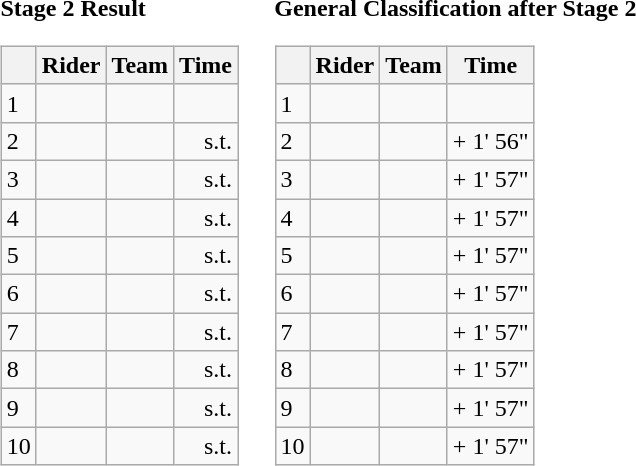<table>
<tr>
<td><strong>Stage 2 Result</strong><br><table class="wikitable">
<tr>
<th></th>
<th>Rider</th>
<th>Team</th>
<th>Time</th>
</tr>
<tr>
<td>1</td>
<td></td>
<td></td>
<td align="right"></td>
</tr>
<tr>
<td>2</td>
<td></td>
<td></td>
<td align="right">s.t.</td>
</tr>
<tr>
<td>3</td>
<td></td>
<td></td>
<td align="right">s.t.</td>
</tr>
<tr>
<td>4</td>
<td></td>
<td></td>
<td align="right">s.t.</td>
</tr>
<tr>
<td>5</td>
<td></td>
<td></td>
<td align="right">s.t.</td>
</tr>
<tr>
<td>6</td>
<td></td>
<td></td>
<td align="right">s.t.</td>
</tr>
<tr>
<td>7</td>
<td></td>
<td></td>
<td align="right">s.t.</td>
</tr>
<tr>
<td>8</td>
<td></td>
<td></td>
<td align="right">s.t.</td>
</tr>
<tr>
<td>9</td>
<td></td>
<td></td>
<td align="right">s.t.</td>
</tr>
<tr>
<td>10</td>
<td></td>
<td></td>
<td align="right">s.t.</td>
</tr>
</table>
</td>
<td></td>
<td><strong>General Classification after Stage 2</strong><br><table class="wikitable">
<tr>
<th></th>
<th>Rider</th>
<th>Team</th>
<th>Time</th>
</tr>
<tr>
<td>1</td>
<td> </td>
<td></td>
<td align="right"></td>
</tr>
<tr>
<td>2</td>
<td> </td>
<td></td>
<td align="right">+ 1' 56"</td>
</tr>
<tr>
<td>3</td>
<td> </td>
<td></td>
<td align="right">+ 1' 57"</td>
</tr>
<tr>
<td>4</td>
<td></td>
<td></td>
<td align="right">+ 1' 57"</td>
</tr>
<tr>
<td>5</td>
<td></td>
<td></td>
<td align="right">+ 1' 57"</td>
</tr>
<tr>
<td>6</td>
<td></td>
<td></td>
<td align="right">+ 1' 57"</td>
</tr>
<tr>
<td>7</td>
<td></td>
<td></td>
<td align="right">+ 1' 57"</td>
</tr>
<tr>
<td>8</td>
<td></td>
<td></td>
<td align="right">+ 1' 57"</td>
</tr>
<tr>
<td>9</td>
<td></td>
<td></td>
<td align="right">+ 1' 57"</td>
</tr>
<tr>
<td>10</td>
<td></td>
<td></td>
<td align="right">+ 1' 57"</td>
</tr>
</table>
</td>
</tr>
</table>
